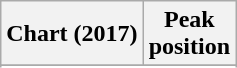<table class="wikitable sortable plainrowheaders" style="text-align:center">
<tr>
<th scope="col">Chart (2017)</th>
<th scope="col">Peak<br> position</th>
</tr>
<tr>
</tr>
<tr>
</tr>
</table>
